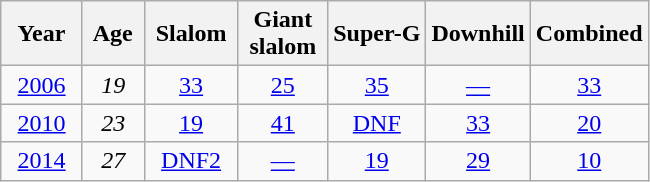<table class=wikitable style="text-align:center">
<tr>
<th>  Year  </th>
<th> Age </th>
<th> Slalom </th>
<th> Giant <br> slalom </th>
<th>Super-G</th>
<th>Downhill</th>
<th>Combined</th>
</tr>
<tr>
<td><a href='#'>2006</a></td>
<td><em>19</em></td>
<td><a href='#'>33</a></td>
<td><a href='#'>25</a></td>
<td><a href='#'>35</a></td>
<td><a href='#'>—</a></td>
<td><a href='#'>33</a></td>
</tr>
<tr>
<td><a href='#'>2010</a></td>
<td><em>23</em></td>
<td><a href='#'>19</a></td>
<td><a href='#'>41</a></td>
<td><a href='#'>DNF</a></td>
<td><a href='#'>33</a></td>
<td><a href='#'>20</a></td>
</tr>
<tr>
<td><a href='#'>2014</a></td>
<td><em>27</em></td>
<td><a href='#'>DNF2</a></td>
<td><a href='#'>—</a></td>
<td><a href='#'>19</a></td>
<td><a href='#'>29</a></td>
<td><a href='#'>10</a></td>
</tr>
</table>
